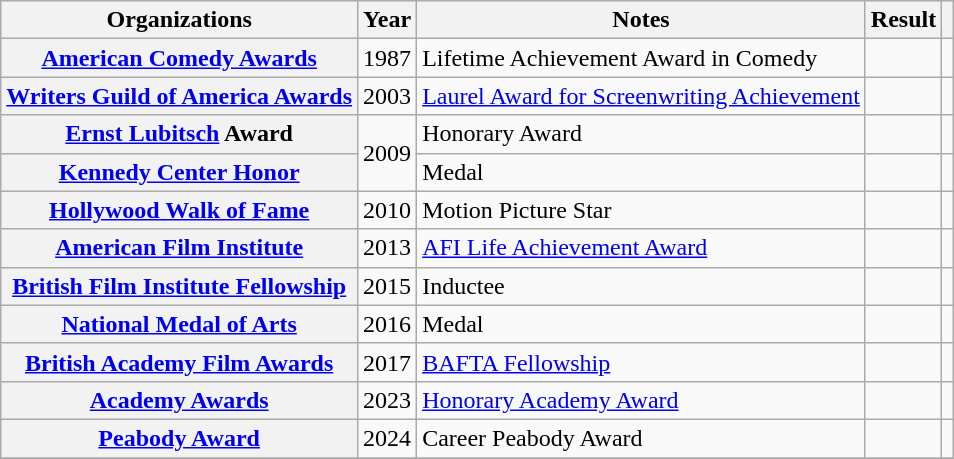<table class= "wikitable plainrowheaders sortable">
<tr>
<th>Organizations</th>
<th scope="col">Year</th>
<th scope="col">Notes</th>
<th scope="col">Result</th>
<th scope="col" class="unsortable"></th>
</tr>
<tr>
<th scope="row" rowspan="1"><a href='#'>American Comedy Awards</a></th>
<td style="text-align:center;">1987</td>
<td>Lifetime Achievement Award in Comedy</td>
<td></td>
<td style="text-align:center;"></td>
</tr>
<tr>
<th scope="row" rowspan="1"><a href='#'>Writers Guild of America Awards</a></th>
<td style="text-align:center;">2003</td>
<td><a href='#'>Laurel Award for Screenwriting Achievement</a></td>
<td></td>
<td style="text-align:center;"></td>
</tr>
<tr>
<th scope="row" rowspan="1"><a href='#'>Ernst Lubitsch</a> Award</th>
<td rowspan="2" style="text-align:center;">2009</td>
<td>Honorary Award</td>
<td></td>
<td style="text-align:center;"></td>
</tr>
<tr>
<th scope="row" rowspan="1"><a href='#'>Kennedy Center Honor</a></th>
<td>Medal</td>
<td></td>
<td style="text-align:center;"></td>
</tr>
<tr>
<th scope="row" rowspan="1"><a href='#'>Hollywood Walk of Fame</a></th>
<td style="text-align:center;">2010</td>
<td>Motion Picture Star</td>
<td></td>
<td style="text-align:center;"></td>
</tr>
<tr>
<th scope="row" rowspan="1"><a href='#'>American Film Institute</a></th>
<td style="text-align:center;">2013</td>
<td><a href='#'>AFI Life Achievement Award</a></td>
<td></td>
<td style="text-align:center;"></td>
</tr>
<tr>
<th scope="row" rowspan="1"><a href='#'>British Film Institute Fellowship</a></th>
<td style="text-align:center;">2015</td>
<td>Inductee</td>
<td></td>
<td style="text-align:center;"></td>
</tr>
<tr>
<th scope="row" rowspan="1"><a href='#'>National Medal of Arts</a></th>
<td style="text-align:center;">2016</td>
<td>Medal</td>
<td></td>
<td style="text-align:center;"></td>
</tr>
<tr>
<th scope="row" rowspan="1"><a href='#'>British Academy Film Awards</a></th>
<td style="text-align:center;">2017</td>
<td><a href='#'>BAFTA Fellowship</a></td>
<td></td>
<td style="text-align:center;"></td>
</tr>
<tr>
<th scope="row" rowspan="1"><a href='#'>Academy Awards</a></th>
<td style="text-align:center;">2023</td>
<td><a href='#'>Honorary Academy Award</a></td>
<td></td>
<td style="text-align:center;"></td>
</tr>
<tr>
<th scope="row" rowspan="1"><a href='#'>Peabody Award</a></th>
<td style="text-align:center;">2024</td>
<td>Career Peabody Award</td>
<td></td>
<td style="text-align:center;"></td>
</tr>
<tr>
</tr>
</table>
